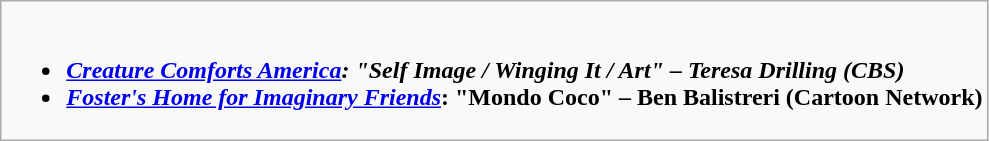<table class="wikitable">
<tr>
<td style="vertical-align:top;"><br><ul><li><strong><em><a href='#'>Creature Comforts America</a><em>: "Self Image / Winging It / Art" – Teresa Drilling (CBS)<strong></li><li></em></strong><a href='#'>Foster's Home for Imaginary Friends</a></em>: "Mondo Coco" – Ben Balistreri (Cartoon Network)</strong></li></ul></td>
</tr>
</table>
